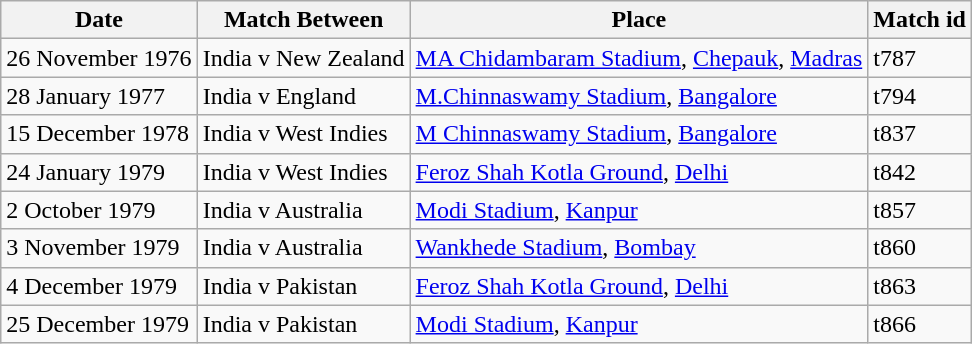<table class="wikitable" border="1">
<tr>
<th>Date</th>
<th>Match Between</th>
<th>Place</th>
<th>Match id</th>
</tr>
<tr>
<td>26 November 1976</td>
<td>India v New Zealand</td>
<td><a href='#'>MA Chidambaram Stadium</a>, <a href='#'>Chepauk</a>, <a href='#'>Madras</a></td>
<td>t787</td>
</tr>
<tr>
<td>28 January 1977</td>
<td>India v England</td>
<td><a href='#'>M.Chinnaswamy Stadium</a>, <a href='#'>Bangalore</a></td>
<td>t794</td>
</tr>
<tr>
<td>15 December 1978</td>
<td>India v West Indies</td>
<td><a href='#'>M Chinnaswamy Stadium</a>, <a href='#'>Bangalore</a></td>
<td>t837</td>
</tr>
<tr>
<td>24 January 1979</td>
<td>India v West Indies</td>
<td><a href='#'>Feroz Shah Kotla Ground</a>, <a href='#'>Delhi</a></td>
<td>t842</td>
</tr>
<tr>
<td>2 October 1979</td>
<td>India v Australia</td>
<td><a href='#'>Modi Stadium</a>, <a href='#'>Kanpur</a></td>
<td>t857</td>
</tr>
<tr>
<td>3 November 1979</td>
<td>India v Australia</td>
<td><a href='#'>Wankhede Stadium</a>, <a href='#'>Bombay</a></td>
<td>t860</td>
</tr>
<tr>
<td>4 December 1979</td>
<td>India v Pakistan</td>
<td><a href='#'>Feroz Shah Kotla Ground</a>, <a href='#'>Delhi</a></td>
<td>t863</td>
</tr>
<tr>
<td>25 December 1979</td>
<td>India v Pakistan</td>
<td><a href='#'>Modi Stadium</a>, <a href='#'>Kanpur</a></td>
<td>t866</td>
</tr>
</table>
